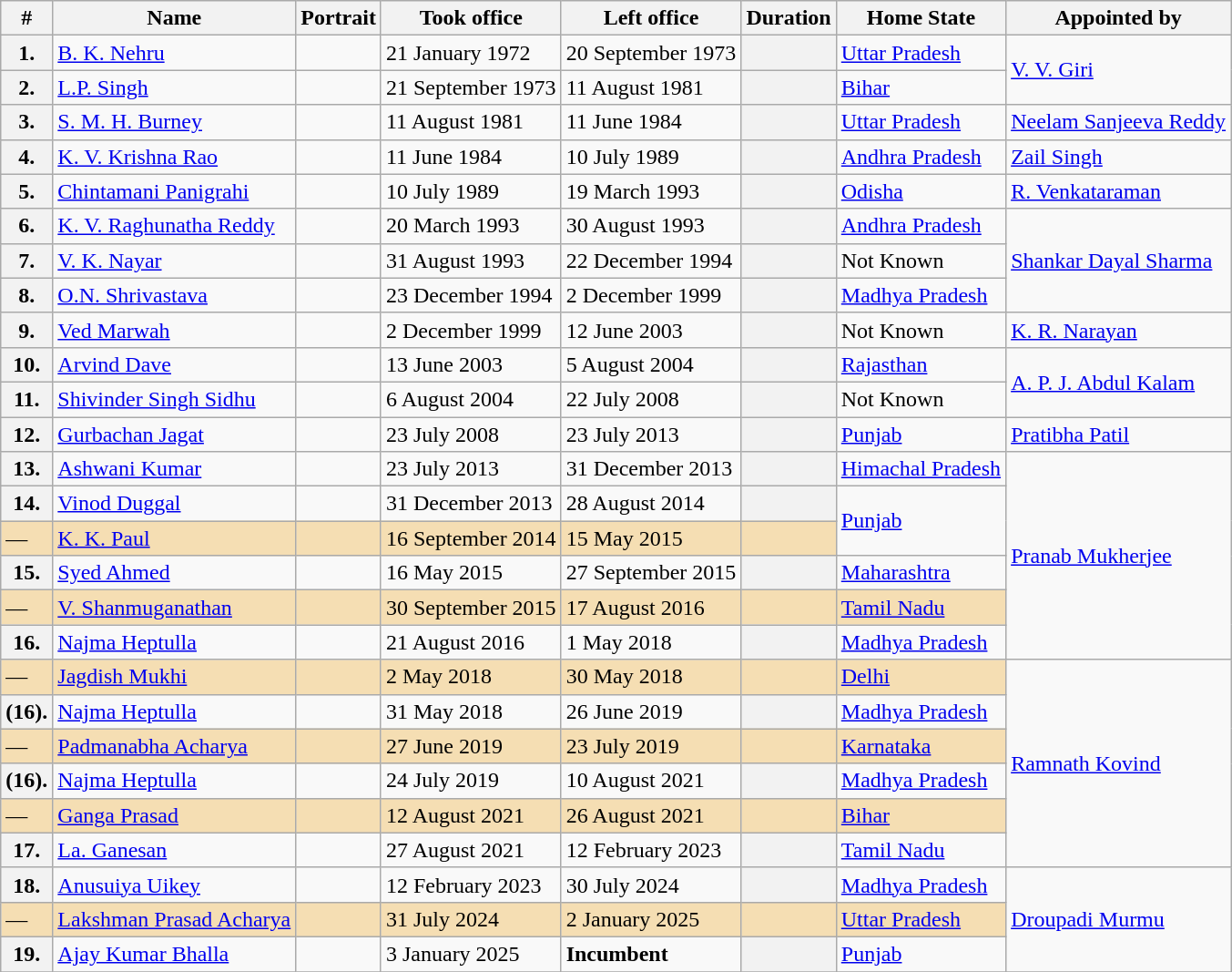<table class="wikitable">
<tr>
<th>#</th>
<th>Name</th>
<th>Portrait</th>
<th>Took office</th>
<th>Left office</th>
<th>Duration</th>
<th>Home State</th>
<th>Appointed by</th>
</tr>
<tr>
<th>1.</th>
<td><a href='#'>B. K. Nehru</a></td>
<td></td>
<td>21 January 1972</td>
<td>20 September 1973</td>
<th></th>
<td><a href='#'>Uttar Pradesh</a></td>
<td rowspan=2><a href='#'>V. V. Giri</a></td>
</tr>
<tr>
<th>2.</th>
<td><a href='#'>L.P. Singh</a></td>
<td></td>
<td>21 September 1973</td>
<td>11 August 1981</td>
<th></th>
<td><a href='#'>Bihar</a></td>
</tr>
<tr>
<th>3.</th>
<td><a href='#'>S. M. H. Burney</a></td>
<td></td>
<td>11 August 1981</td>
<td>11 June 1984</td>
<th></th>
<td><a href='#'>Uttar Pradesh</a></td>
<td><a href='#'>Neelam Sanjeeva Reddy</a></td>
</tr>
<tr>
<th>4.</th>
<td><a href='#'>K. V. Krishna Rao</a></td>
<td></td>
<td>11 June 1984</td>
<td>10 July 1989</td>
<th></th>
<td><a href='#'>Andhra Pradesh</a></td>
<td><a href='#'>Zail Singh</a></td>
</tr>
<tr>
<th>5.</th>
<td><a href='#'>Chintamani Panigrahi</a></td>
<td></td>
<td>10 July 1989</td>
<td>19 March 1993</td>
<th></th>
<td><a href='#'>Odisha</a></td>
<td><a href='#'>R. Venkataraman</a></td>
</tr>
<tr>
<th>6.</th>
<td><a href='#'>K. V. Raghunatha Reddy</a></td>
<td></td>
<td>20 March 1993</td>
<td>30 August 1993</td>
<th></th>
<td><a href='#'>Andhra Pradesh</a></td>
<td rowspan=3><a href='#'>Shankar Dayal Sharma</a></td>
</tr>
<tr>
<th>7.</th>
<td><a href='#'>V. K. Nayar</a></td>
<td></td>
<td>31 August 1993</td>
<td>22 December 1994</td>
<th></th>
<td>Not Known</td>
</tr>
<tr>
<th>8.</th>
<td><a href='#'>O.N. Shrivastava</a></td>
<td></td>
<td>23 December 1994</td>
<td>2 December 1999</td>
<th></th>
<td><a href='#'>Madhya Pradesh</a></td>
</tr>
<tr>
<th>9.</th>
<td><a href='#'>Ved Marwah</a></td>
<td></td>
<td>2 December 1999</td>
<td>12 June 2003</td>
<th></th>
<td>Not Known</td>
<td><a href='#'>K. R. Narayan</a></td>
</tr>
<tr>
<th>10.</th>
<td><a href='#'>Arvind Dave</a></td>
<td></td>
<td>13 June 2003</td>
<td>5 August 2004</td>
<th></th>
<td><a href='#'>Rajasthan</a></td>
<td rowspan=2><a href='#'>A. P. J. Abdul Kalam</a></td>
</tr>
<tr>
<th>11.</th>
<td><a href='#'>Shivinder Singh Sidhu</a></td>
<td></td>
<td>6 August 2004</td>
<td>22 July 2008</td>
<th></th>
<td>Not Known</td>
</tr>
<tr>
<th>12.</th>
<td><a href='#'>Gurbachan Jagat</a></td>
<td></td>
<td>23 July 2008</td>
<td>23 July 2013</td>
<th></th>
<td><a href='#'>Punjab</a></td>
<td><a href='#'>Pratibha Patil</a></td>
</tr>
<tr>
<th>13.</th>
<td><a href='#'>Ashwani Kumar</a></td>
<td></td>
<td>23 July 2013</td>
<td>31 December 2013</td>
<th></th>
<td><a href='#'>Himachal Pradesh</a></td>
<td rowspan=6><a href='#'>Pranab Mukherjee</a></td>
</tr>
<tr>
<th>14.</th>
<td><a href='#'>Vinod Duggal</a></td>
<td></td>
<td>31 December 2013</td>
<td>28 August 2014</td>
<th></th>
<td rowspan=2><a href='#'>Punjab</a></td>
</tr>
<tr>
<td bgcolor=wheat>—</td>
<td bgcolor=wheat><a href='#'>K. K. Paul</a></td>
<td bgcolor=wheat></td>
<td bgcolor=wheat>16 September 2014</td>
<td bgcolor=wheat>15 May 2015</td>
<td bgcolor=wheat></td>
</tr>
<tr>
<th>15.</th>
<td><a href='#'>Syed Ahmed</a></td>
<td></td>
<td>16 May 2015</td>
<td>27 September 2015</td>
<th></th>
<td><a href='#'>Maharashtra</a></td>
</tr>
<tr>
<td bgcolor=wheat>—</td>
<td bgcolor=wheat><a href='#'>V. Shanmuganathan</a></td>
<td bgcolor=wheat></td>
<td bgcolor=wheat>30 September 2015</td>
<td bgcolor=wheat>17 August 2016</td>
<td bgcolor=wheat></td>
<td bgcolor=wheat><a href='#'>Tamil Nadu</a></td>
</tr>
<tr>
<th>16.</th>
<td><a href='#'>Najma Heptulla</a></td>
<td></td>
<td>21 August 2016</td>
<td>1 May 2018</td>
<th></th>
<td><a href='#'>Madhya Pradesh</a></td>
</tr>
<tr>
<td bgcolor=wheat>—</td>
<td bgcolor=wheat><a href='#'>Jagdish Mukhi</a></td>
<td bgcolor=wheat></td>
<td bgcolor=wheat>2 May 2018</td>
<td bgcolor=wheat>30 May 2018</td>
<td bgcolor=wheat></td>
<td bgcolor=wheat><a href='#'>Delhi</a></td>
<td rowspan=6><a href='#'>Ramnath Kovind</a></td>
</tr>
<tr>
<th>(16).</th>
<td><a href='#'>Najma Heptulla</a></td>
<td></td>
<td>31 May 2018</td>
<td>26 June 2019</td>
<th></th>
<td><a href='#'>Madhya Pradesh</a></td>
</tr>
<tr>
<td bgcolor=wheat>—</td>
<td bgcolor=wheat><a href='#'>Padmanabha Acharya</a></td>
<td bgcolor=wheat></td>
<td bgcolor=wheat>27 June 2019</td>
<td bgcolor=wheat>23 July 2019</td>
<td bgcolor=wheat></td>
<td bgcolor=wheat><a href='#'>Karnataka</a></td>
</tr>
<tr>
<th>(16).</th>
<td><a href='#'>Najma Heptulla</a></td>
<td></td>
<td>24 July 2019</td>
<td>10 August 2021</td>
<th></th>
<td><a href='#'>Madhya Pradesh</a></td>
</tr>
<tr>
<td bgcolor=wheat>—</td>
<td bgcolor=wheat><a href='#'>Ganga Prasad</a></td>
<td bgcolor=wheat></td>
<td bgcolor=wheat>12 August 2021</td>
<td bgcolor=wheat>26 August 2021</td>
<td bgcolor=wheat></td>
<td bgcolor=wheat><a href='#'>Bihar</a></td>
</tr>
<tr>
<th>17.</th>
<td><a href='#'>La. Ganesan</a></td>
<td></td>
<td>27 August 2021</td>
<td>12 February 2023</td>
<th></th>
<td><a href='#'>Tamil Nadu</a></td>
</tr>
<tr>
<th>18.</th>
<td><a href='#'>Anusuiya Uikey</a></td>
<td></td>
<td>12 February 2023</td>
<td>30 July 2024</td>
<th></th>
<td><a href='#'>Madhya Pradesh</a></td>
<td rowspan=3><a href='#'>Droupadi Murmu</a></td>
</tr>
<tr>
<td bgcolor=wheat>—</td>
<td bgcolor=wheat><a href='#'>Lakshman Prasad Acharya</a></td>
<td bgcolor=wheat></td>
<td bgcolor=wheat>31 July 2024</td>
<td bgcolor=wheat>2 January 2025</td>
<td bgcolor=wheat></td>
<td bgcolor=wheat><a href='#'>Uttar Pradesh</a></td>
</tr>
<tr>
<th>19.</th>
<td><a href='#'>Ajay Kumar Bhalla</a></td>
<td></td>
<td>3 January 2025</td>
<td><strong>Incumbent</strong></td>
<th></th>
<td><a href='#'>Punjab</a></td>
</tr>
<tr>
</tr>
</table>
